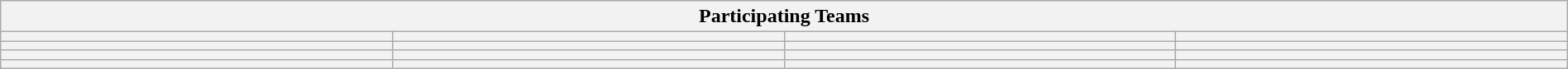<table class="wikitable" style="width:100%;">
<tr>
<th colspan=4>Participating Teams</th>
</tr>
<tr>
<th style="width:25%;"></th>
<th style="width:25%;"></th>
<th style="width:25%;"></th>
<th style="width:25%;"></th>
</tr>
<tr>
<th></th>
<th></th>
<th></th>
<th></th>
</tr>
<tr>
<th></th>
<th></th>
<th></th>
<th></th>
</tr>
<tr>
<th></th>
<th></th>
<th></th>
<th></th>
</tr>
</table>
